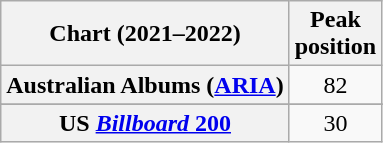<table class="wikitable sortable plainrowheaders" style="text-align:center">
<tr>
<th scope="col">Chart (2021–2022)</th>
<th scope="col">Peak<br>position</th>
</tr>
<tr>
<th scope="row">Australian Albums (<a href='#'>ARIA</a>)</th>
<td>82</td>
</tr>
<tr>
</tr>
<tr>
</tr>
<tr>
</tr>
<tr>
</tr>
<tr>
</tr>
<tr>
</tr>
<tr>
</tr>
<tr>
</tr>
<tr>
</tr>
<tr>
</tr>
<tr>
<th scope="row">US <a href='#'><em>Billboard</em> 200</a></th>
<td>30</td>
</tr>
</table>
